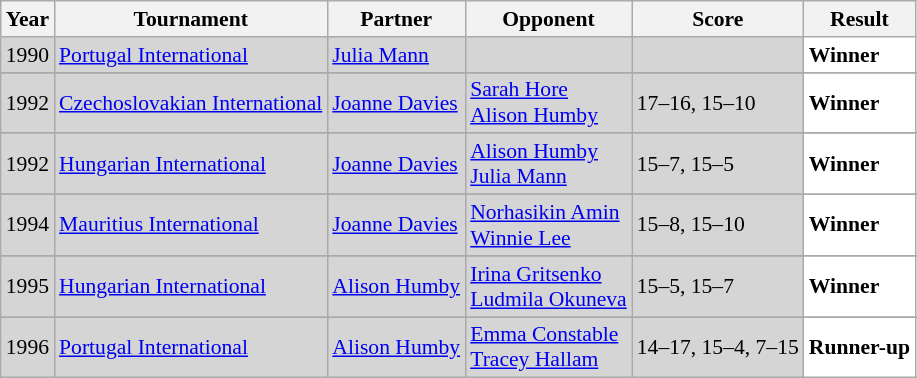<table class="sortable wikitable" style="font-size: 90%;">
<tr>
<th>Year</th>
<th>Tournament</th>
<th>Partner</th>
<th>Opponent</th>
<th>Score</th>
<th>Result</th>
</tr>
<tr style="background:#D5D5D5">
<td align="center">1990</td>
<td align="left"><a href='#'>Portugal International</a></td>
<td align="left"> <a href='#'>Julia Mann</a></td>
<td align="left"> <br> </td>
<td align="left"></td>
<td style="text-align:left; background:white"> <strong>Winner</strong></td>
</tr>
<tr>
</tr>
<tr style="background:#D5D5D5">
<td align="center">1992</td>
<td align="left"><a href='#'>Czechoslovakian International</a></td>
<td align="left"> <a href='#'>Joanne Davies</a></td>
<td align="left"> <a href='#'>Sarah Hore</a> <br>  <a href='#'>Alison Humby</a></td>
<td align="left">17–16, 15–10</td>
<td style="text-align:left; background:white"> <strong>Winner</strong></td>
</tr>
<tr>
</tr>
<tr style="background:#D5D5D5">
<td align="center">1992</td>
<td align="left"><a href='#'>Hungarian International</a></td>
<td align="left"> <a href='#'>Joanne Davies</a></td>
<td align="left"> <a href='#'>Alison Humby</a> <br>  <a href='#'>Julia Mann</a></td>
<td align="left">15–7, 15–5</td>
<td style="text-align:left; background:white"> <strong>Winner</strong></td>
</tr>
<tr>
</tr>
<tr style="background:#D5D5D5">
<td align="center">1994</td>
<td align="left"><a href='#'>Mauritius International</a></td>
<td align="left"> <a href='#'>Joanne Davies</a></td>
<td align="left"> <a href='#'>Norhasikin Amin</a> <br>  <a href='#'>Winnie Lee</a></td>
<td align="left">15–8, 15–10</td>
<td style="text-align:left; background:white"> <strong>Winner</strong></td>
</tr>
<tr>
</tr>
<tr style="background:#D5D5D5">
<td align="center">1995</td>
<td align="left"><a href='#'>Hungarian International</a></td>
<td align="left"> <a href='#'>Alison Humby</a></td>
<td align="left"> <a href='#'>Irina Gritsenko</a> <br>  <a href='#'>Ludmila Okuneva</a></td>
<td align="left">15–5, 15–7</td>
<td style="text-align:left; background:white"> <strong>Winner</strong></td>
</tr>
<tr>
</tr>
<tr style="background:#D5D5D5">
<td align="center">1996</td>
<td align="left"><a href='#'>Portugal International</a></td>
<td align="left"> <a href='#'>Alison Humby</a></td>
<td align="left"> <a href='#'>Emma Constable</a> <br>  <a href='#'>Tracey Hallam</a></td>
<td align="left">14–17, 15–4, 7–15</td>
<td style="text-align:left; background:white"> <strong>Runner-up</strong></td>
</tr>
</table>
